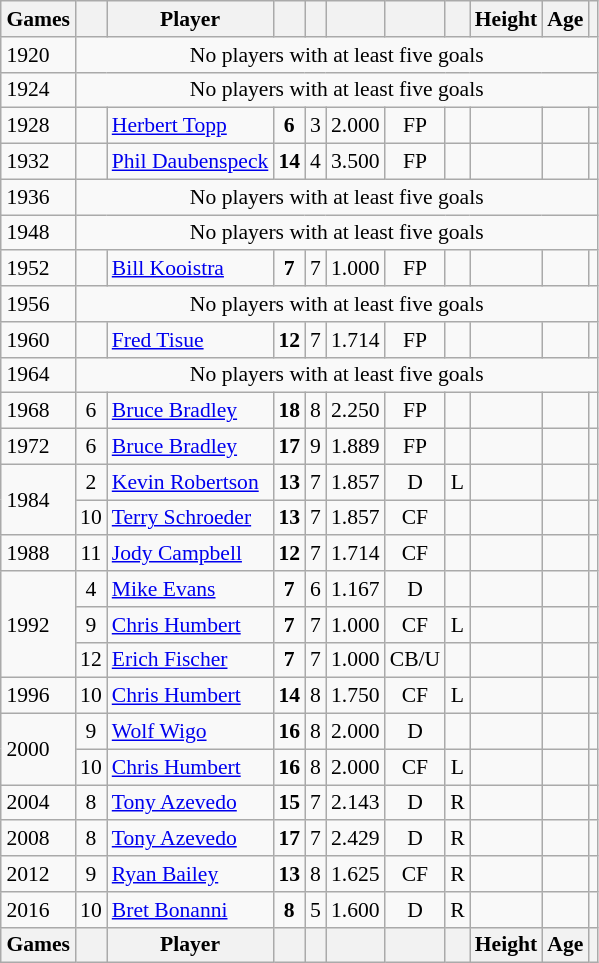<table class="wikitable sortable" style="text-align: center; font-size: 90%; margin-left: 1em;">
<tr>
<th>Games</th>
<th></th>
<th>Player</th>
<th></th>
<th></th>
<th></th>
<th></th>
<th></th>
<th>Height</th>
<th>Age</th>
<th></th>
</tr>
<tr>
<td style="text-align: left;">1920</td>
<td colspan="10">No players with at least five goals</td>
</tr>
<tr>
<td style="text-align: left;">1924 </td>
<td colspan="10">No players with at least five goals</td>
</tr>
<tr>
<td style="text-align: left;">1928</td>
<td></td>
<td style="text-align: left;" data-sort-value="Topp, Herbert"><a href='#'>Herbert Topp</a></td>
<td><strong>6</strong></td>
<td>3</td>
<td>2.000</td>
<td>FP</td>
<td></td>
<td style="text-align: left;"></td>
<td></td>
<td style="text-align: left;"></td>
</tr>
<tr>
<td style="text-align: left;">1932 </td>
<td></td>
<td style="text-align: left;" data-sort-value="Daubenspeck, Phil"><a href='#'>Phil Daubenspeck</a></td>
<td><strong>14</strong></td>
<td>4</td>
<td>3.500</td>
<td>FP</td>
<td></td>
<td style="text-align: left;"></td>
<td></td>
<td style="text-align: left;"></td>
</tr>
<tr>
<td style="text-align: left;">1936</td>
<td colspan="10">No players with at least five goals</td>
</tr>
<tr>
<td style="text-align: left;">1948</td>
<td colspan="10">No players with at least five goals</td>
</tr>
<tr>
<td style="text-align: left;">1952</td>
<td></td>
<td style="text-align: left;" data-sort-value="Kooistra, Bill"><a href='#'>Bill Kooistra</a></td>
<td><strong>7</strong></td>
<td>7</td>
<td>1.000</td>
<td>FP</td>
<td></td>
<td style="text-align: left;"></td>
<td></td>
<td style="text-align: left;"></td>
</tr>
<tr>
<td style="text-align: left;">1956</td>
<td colspan="10">No players with at least five goals</td>
</tr>
<tr>
<td style="text-align: left;">1960</td>
<td></td>
<td style="text-align: left;" data-sort-value="Tisue, Fred"><a href='#'>Fred Tisue</a></td>
<td><strong>12</strong></td>
<td>7</td>
<td>1.714</td>
<td>FP</td>
<td></td>
<td style="text-align: left;"></td>
<td></td>
<td style="text-align: left;"></td>
</tr>
<tr>
<td style="text-align: left;">1964</td>
<td colspan="10">No players with at least five goals</td>
</tr>
<tr>
<td style="text-align: left;">1968</td>
<td>6</td>
<td style="text-align: left;" data-sort-value="Bradley, Bruce"><a href='#'>Bruce Bradley</a></td>
<td><strong>18</strong></td>
<td>8</td>
<td>2.250</td>
<td>FP</td>
<td></td>
<td style="text-align: left;"></td>
<td></td>
<td style="text-align: left;"></td>
</tr>
<tr>
<td style="text-align: left;">1972 </td>
<td>6</td>
<td style="text-align: left;" data-sort-value="Bradley, Bruce"><a href='#'>Bruce Bradley</a></td>
<td><strong>17</strong></td>
<td>9</td>
<td>1.889</td>
<td>FP</td>
<td></td>
<td style="text-align: left;"></td>
<td></td>
<td style="text-align: left;"></td>
</tr>
<tr>
<td rowspan="2" style="text-align: left;">1984 </td>
<td>2</td>
<td style="text-align: left;" data-sort-value="Robertson, Kevin"><a href='#'>Kevin Robertson</a></td>
<td><strong>13</strong></td>
<td>7</td>
<td>1.857</td>
<td>D</td>
<td>L</td>
<td style="text-align: left;"></td>
<td></td>
<td style="text-align: left;"></td>
</tr>
<tr>
<td>10</td>
<td style="text-align: left;" data-sort-value="Schroeder, Terry"><a href='#'>Terry Schroeder</a></td>
<td><strong>13</strong></td>
<td>7</td>
<td>1.857</td>
<td>CF</td>
<td></td>
<td style="text-align: left;"></td>
<td></td>
<td style="text-align: left;"></td>
</tr>
<tr>
<td style="text-align: left;">1988 </td>
<td>11</td>
<td style="text-align: left;" data-sort-value="Campbell, Jody"><a href='#'>Jody Campbell</a></td>
<td><strong>12</strong></td>
<td>7</td>
<td>1.714</td>
<td>CF</td>
<td></td>
<td style="text-align: left;"></td>
<td></td>
<td style="text-align: left;"></td>
</tr>
<tr>
<td rowspan="3" style="text-align: left;">1992</td>
<td>4</td>
<td style="text-align: left;" data-sort-value="Evans, Mike"><a href='#'>Mike Evans</a></td>
<td><strong>7</strong></td>
<td>6</td>
<td>1.167</td>
<td>D</td>
<td></td>
<td style="text-align: left;"></td>
<td></td>
<td style="text-align: left;"></td>
</tr>
<tr>
<td>9</td>
<td style="text-align: left;" data-sort-value="Humbert, Chris"><a href='#'>Chris Humbert</a></td>
<td><strong>7</strong></td>
<td>7</td>
<td>1.000</td>
<td>CF</td>
<td>L</td>
<td style="text-align: left;"></td>
<td></td>
<td style="text-align: left;"></td>
</tr>
<tr>
<td>12</td>
<td style="text-align: left;" data-sort-value="Fischer, Erich"><a href='#'>Erich Fischer</a></td>
<td><strong>7</strong></td>
<td>7</td>
<td>1.000</td>
<td>CB/U</td>
<td></td>
<td style="text-align: left;"></td>
<td></td>
<td style="text-align: left;"></td>
</tr>
<tr>
<td style="text-align: left;">1996</td>
<td>10</td>
<td style="text-align: left;" data-sort-value="Humbert, Chris"><a href='#'>Chris Humbert</a></td>
<td><strong>14</strong></td>
<td>8</td>
<td>1.750</td>
<td>CF</td>
<td>L</td>
<td style="text-align: left;"></td>
<td></td>
<td style="text-align: left;"></td>
</tr>
<tr>
<td rowspan="2" style="text-align: left;">2000</td>
<td>9</td>
<td style="text-align: left;" data-sort-value="Wigo, Wolf"><a href='#'>Wolf Wigo</a></td>
<td><strong>16</strong></td>
<td>8</td>
<td>2.000</td>
<td>D</td>
<td></td>
<td style="text-align: left;"></td>
<td></td>
<td style="text-align: left;"></td>
</tr>
<tr>
<td>10</td>
<td style="text-align: left;" data-sort-value="Humbert, Chris"><a href='#'>Chris Humbert</a></td>
<td><strong>16</strong></td>
<td>8</td>
<td>2.000</td>
<td>CF</td>
<td>L</td>
<td style="text-align: left;"></td>
<td></td>
<td style="text-align: left;"></td>
</tr>
<tr>
<td style="text-align: left;">2004</td>
<td>8</td>
<td style="text-align: left;" data-sort-value="Azevedo, Tony"><a href='#'>Tony Azevedo</a></td>
<td><strong>15</strong></td>
<td>7</td>
<td>2.143</td>
<td>D</td>
<td>R</td>
<td style="text-align: left;"></td>
<td></td>
<td style="text-align: left;"></td>
</tr>
<tr>
<td style="text-align: left;">2008 </td>
<td>8</td>
<td style="text-align: left;" data-sort-value="Azevedo, Tony"><a href='#'>Tony Azevedo</a></td>
<td><strong>17</strong></td>
<td>7</td>
<td>2.429</td>
<td>D</td>
<td>R</td>
<td style="text-align: left;"></td>
<td></td>
<td style="text-align: left;"></td>
</tr>
<tr>
<td style="text-align: left;">2012</td>
<td>9</td>
<td style="text-align: left;" data-sort-value="Bailey, Ryan"><a href='#'>Ryan Bailey</a></td>
<td><strong>13</strong></td>
<td>8</td>
<td>1.625</td>
<td>CF</td>
<td>R</td>
<td style="text-align: left;"></td>
<td></td>
<td style="text-align: left;"></td>
</tr>
<tr>
<td style="text-align: left;">2016</td>
<td>10</td>
<td style="text-align: left;" data-sort-value="Bonanni, Bret"><a href='#'>Bret Bonanni</a></td>
<td><strong>8</strong></td>
<td>5</td>
<td>1.600</td>
<td>D</td>
<td>R</td>
<td style="text-align: left;"></td>
<td></td>
<td style="text-align: left;"></td>
</tr>
<tr>
<th>Games</th>
<th></th>
<th>Player</th>
<th></th>
<th></th>
<th></th>
<th></th>
<th></th>
<th>Height</th>
<th>Age</th>
<th></th>
</tr>
</table>
